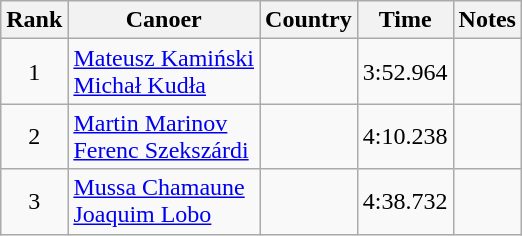<table class="wikitable sortable" style="text-align:center;">
<tr>
<th>Rank</th>
<th>Canoer</th>
<th>Country</th>
<th>Time</th>
<th>Notes</th>
</tr>
<tr>
<td>1</td>
<td align="left"><a href='#'>Mateusz Kamiński</a><br><a href='#'>Michał Kudła</a></td>
<td align="left"></td>
<td>3:52.964</td>
<td></td>
</tr>
<tr>
<td>2</td>
<td align="left"><a href='#'>Martin Marinov</a><br><a href='#'>Ferenc Szekszárdi</a></td>
<td align="left"></td>
<td>4:10.238</td>
<td></td>
</tr>
<tr>
<td>3</td>
<td align="left"><a href='#'>Mussa Chamaune</a><br><a href='#'>Joaquim Lobo</a></td>
<td align="left"></td>
<td>4:38.732</td>
<td></td>
</tr>
</table>
